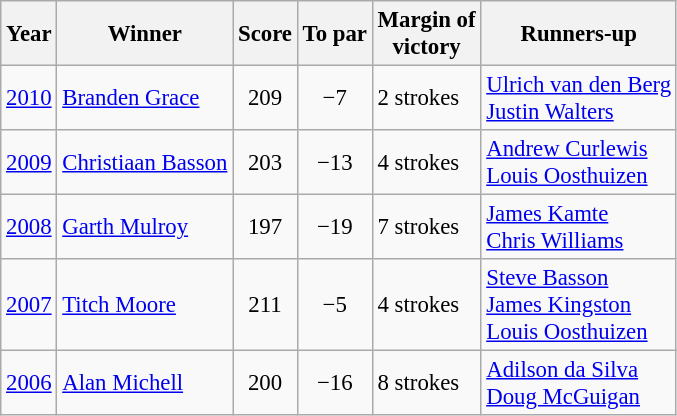<table class=wikitable style="font-size:95%">
<tr>
<th>Year</th>
<th>Winner</th>
<th>Score</th>
<th>To par</th>
<th>Margin of<br>victory</th>
<th>Runners-up</th>
</tr>
<tr>
<td><a href='#'>2010</a></td>
<td> <a href='#'>Branden Grace</a></td>
<td align=center>209</td>
<td align=center>−7</td>
<td>2 strokes</td>
<td> <a href='#'>Ulrich van den Berg</a><br> <a href='#'>Justin Walters</a></td>
</tr>
<tr>
<td><a href='#'>2009</a></td>
<td> <a href='#'>Christiaan Basson</a></td>
<td align=center>203</td>
<td align=center>−13</td>
<td>4 strokes</td>
<td> <a href='#'>Andrew Curlewis</a><br> <a href='#'>Louis Oosthuizen</a></td>
</tr>
<tr>
<td><a href='#'>2008</a></td>
<td> <a href='#'>Garth Mulroy</a></td>
<td align=center>197</td>
<td align=center>−19</td>
<td>7 strokes</td>
<td> <a href='#'>James Kamte</a><br> <a href='#'>Chris Williams</a></td>
</tr>
<tr>
<td><a href='#'>2007</a></td>
<td> <a href='#'>Titch Moore</a></td>
<td align=center>211</td>
<td align=center>−5</td>
<td>4 strokes</td>
<td> <a href='#'>Steve Basson</a><br> <a href='#'>James Kingston</a><br> <a href='#'>Louis Oosthuizen</a></td>
</tr>
<tr>
<td><a href='#'>2006</a></td>
<td> <a href='#'>Alan Michell</a></td>
<td align=center>200</td>
<td align=center>−16</td>
<td>8 strokes</td>
<td> <a href='#'>Adilson da Silva</a><br> <a href='#'>Doug McGuigan</a></td>
</tr>
</table>
